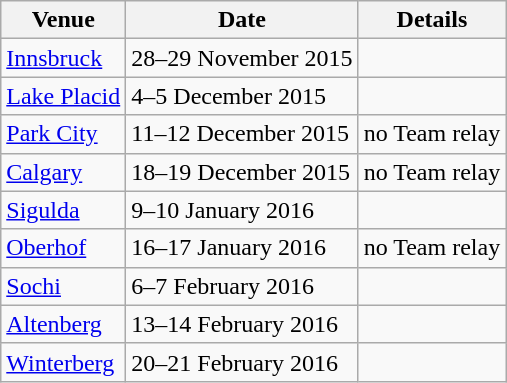<table class= wikitable>
<tr>
<th>Venue</th>
<th>Date</th>
<th>Details</th>
</tr>
<tr>
<td> <a href='#'>Innsbruck</a></td>
<td>28–29 November 2015</td>
<td></td>
</tr>
<tr>
<td> <a href='#'>Lake Placid</a></td>
<td>4–5 December 2015</td>
<td></td>
</tr>
<tr>
<td> <a href='#'>Park City</a></td>
<td>11–12 December 2015</td>
<td>no Team relay</td>
</tr>
<tr>
<td> <a href='#'>Calgary</a></td>
<td>18–19 December 2015</td>
<td>no Team relay</td>
</tr>
<tr>
<td> <a href='#'>Sigulda</a></td>
<td>9–10 January 2016</td>
<td></td>
</tr>
<tr>
<td> <a href='#'>Oberhof</a></td>
<td>16–17 January 2016</td>
<td>no Team relay</td>
</tr>
<tr>
<td> <a href='#'>Sochi</a></td>
<td>6–7 February 2016</td>
<td></td>
</tr>
<tr>
<td> <a href='#'>Altenberg</a></td>
<td>13–14 February 2016</td>
<td></td>
</tr>
<tr>
<td> <a href='#'>Winterberg</a></td>
<td>20–21 February 2016</td>
<td></td>
</tr>
</table>
